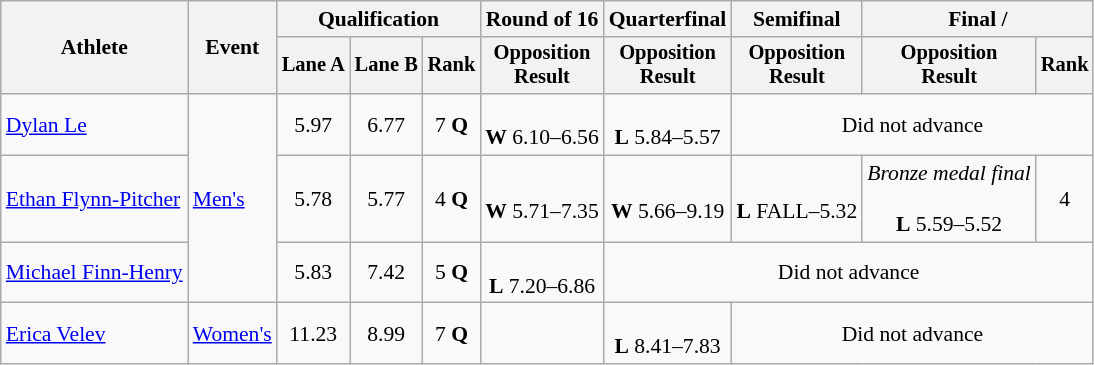<table class=wikitable style=font-size:90%;text-align:center>
<tr>
<th rowspan=2>Athlete</th>
<th rowspan=2>Event</th>
<th colspan=3>Qualification</th>
<th>Round of 16</th>
<th>Quarterfinal</th>
<th>Semifinal</th>
<th colspan=2>Final / </th>
</tr>
<tr style=font-size:95%>
<th>Lane A</th>
<th>Lane B</th>
<th>Rank</th>
<th>Opposition<br>Result</th>
<th>Opposition<br>Result</th>
<th>Opposition<br>Result</th>
<th>Opposition<br>Result</th>
<th>Rank</th>
</tr>
<tr>
<td align=left><a href='#'>Dylan Le</a></td>
<td align=left rowspan=3><a href='#'>Men's</a></td>
<td>5.97</td>
<td>6.77</td>
<td>7 <strong>Q</strong></td>
<td><br><strong>W</strong> 6.10–6.56</td>
<td><br><strong>L</strong> 5.84–5.57</td>
<td colspan=4>Did not advance</td>
</tr>
<tr>
<td align=left><a href='#'>Ethan Flynn-Pitcher</a></td>
<td>5.78</td>
<td>5.77</td>
<td>4 <strong>Q</strong></td>
<td><br><strong>W</strong> 5.71–7.35</td>
<td><br><strong>W</strong> 5.66–9.19</td>
<td><br><strong>L</strong> FALL–5.32</td>
<td><em>Bronze medal final</em><br><br><strong>L</strong> 5.59–5.52</td>
<td>4</td>
</tr>
<tr>
<td align=left><a href='#'>Michael Finn-Henry</a></td>
<td>5.83</td>
<td>7.42</td>
<td>5 <strong>Q</strong></td>
<td><br><strong>L</strong> 7.20–6.86</td>
<td colspan=4>Did not advance</td>
</tr>
<tr>
<td align=left><a href='#'>Erica Velev</a></td>
<td align=left><a href='#'>Women's</a></td>
<td>11.23</td>
<td>8.99</td>
<td>7 <strong>Q</strong></td>
<td></td>
<td><br><strong>L</strong> 8.41–7.83</td>
<td colspan=3>Did not advance</td>
</tr>
</table>
